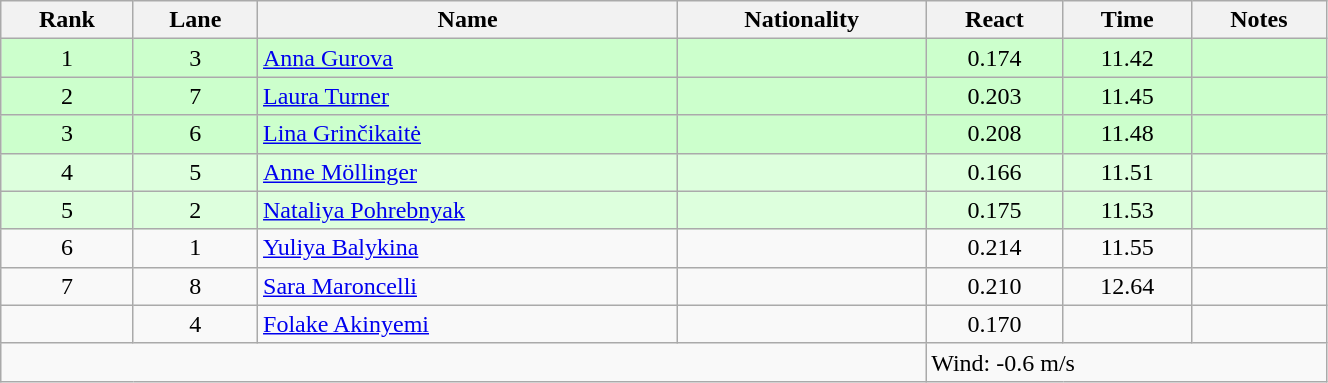<table class="wikitable sortable" style="text-align:center;width: 70%">
<tr>
<th>Rank</th>
<th>Lane</th>
<th>Name</th>
<th>Nationality</th>
<th>React</th>
<th>Time</th>
<th>Notes</th>
</tr>
<tr bgcolor=ccffcc>
<td>1</td>
<td>3</td>
<td align="left"><a href='#'>Anna Gurova</a></td>
<td align=left></td>
<td>0.174</td>
<td>11.42</td>
<td></td>
</tr>
<tr bgcolor=ccffcc>
<td>2</td>
<td>7</td>
<td align="left"><a href='#'>Laura Turner</a></td>
<td align=left></td>
<td>0.203</td>
<td>11.45</td>
<td></td>
</tr>
<tr bgcolor=ccffcc>
<td>3</td>
<td>6</td>
<td align="left"><a href='#'>Lina Grinčikaitė</a></td>
<td align=left></td>
<td>0.208</td>
<td>11.48</td>
<td></td>
</tr>
<tr bgcolor=ddffdd>
<td>4</td>
<td>5</td>
<td align="left"><a href='#'>Anne Möllinger</a></td>
<td align=left></td>
<td>0.166</td>
<td>11.51</td>
<td></td>
</tr>
<tr bgcolor=ddffdd>
<td>5</td>
<td>2</td>
<td align="left"><a href='#'>Nataliya Pohrebnyak</a></td>
<td align=left></td>
<td>0.175</td>
<td>11.53</td>
<td></td>
</tr>
<tr>
<td>6</td>
<td>1</td>
<td align="left"><a href='#'>Yuliya Balykina</a></td>
<td align=left></td>
<td>0.214</td>
<td>11.55</td>
<td></td>
</tr>
<tr>
<td>7</td>
<td>8</td>
<td align="left"><a href='#'>Sara Maroncelli</a></td>
<td align=left></td>
<td>0.210</td>
<td>12.64</td>
<td></td>
</tr>
<tr>
<td></td>
<td>4</td>
<td align="left"><a href='#'>Folake Akinyemi</a></td>
<td align=left></td>
<td>0.170</td>
<td></td>
<td></td>
</tr>
<tr>
<td colspan=4></td>
<td colspan=3 align=left>Wind: -0.6 m/s</td>
</tr>
</table>
